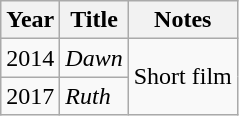<table class="wikitable">
<tr>
<th>Year</th>
<th>Title</th>
<th>Notes</th>
</tr>
<tr>
<td>2014</td>
<td><em>Dawn</em></td>
<td rowspan="2">Short film</td>
</tr>
<tr>
<td>2017</td>
<td><em>Ruth</em></td>
</tr>
</table>
